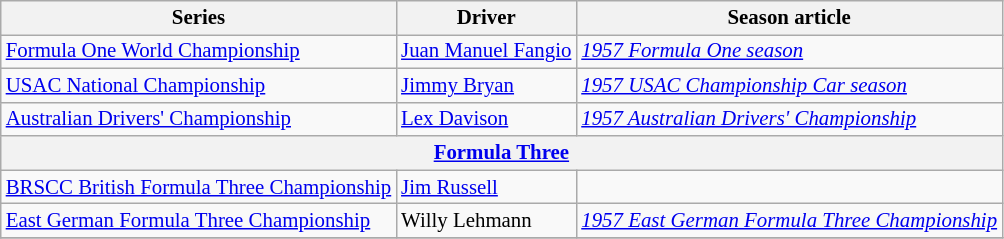<table class="wikitable" style="font-size: 87%;">
<tr>
<th>Series</th>
<th>Driver</th>
<th>Season article</th>
</tr>
<tr>
<td><a href='#'>Formula One World Championship</a></td>
<td> <a href='#'>Juan Manuel Fangio</a></td>
<td><em><a href='#'>1957 Formula One season</a></em></td>
</tr>
<tr>
<td><a href='#'>USAC National Championship</a></td>
<td> <a href='#'>Jimmy Bryan</a></td>
<td><em><a href='#'>1957 USAC Championship Car season</a></em></td>
</tr>
<tr>
<td><a href='#'>Australian Drivers' Championship</a></td>
<td> <a href='#'>Lex Davison</a></td>
<td><em><a href='#'>1957 Australian Drivers' Championship</a></em></td>
</tr>
<tr>
<th colspan=3><a href='#'>Formula Three</a></th>
</tr>
<tr>
<td><a href='#'>BRSCC British Formula Three Championship</a></td>
<td> <a href='#'>Jim Russell</a></td>
<td></td>
</tr>
<tr>
<td><a href='#'>East German Formula Three Championship</a></td>
<td> Willy Lehmann</td>
<td><em><a href='#'>1957 East German Formula Three Championship</a></em></td>
</tr>
<tr>
</tr>
</table>
